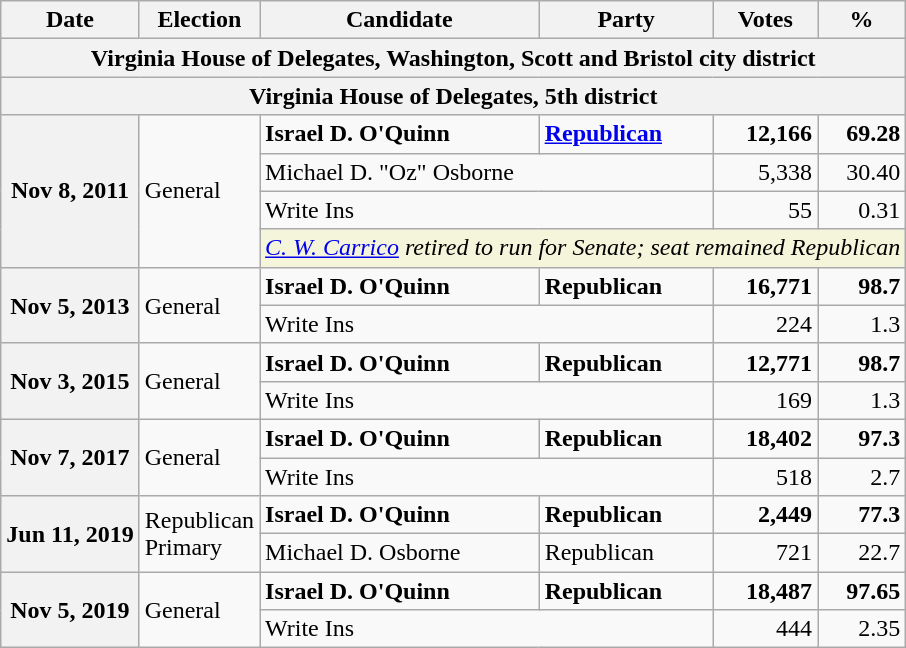<table class="wikitable">
<tr>
<th>Date</th>
<th>Election</th>
<th>Candidate</th>
<th>Party</th>
<th>Votes</th>
<th>%</th>
</tr>
<tr>
<th colspan="6">Virginia House of Delegates, Washington, Scott and Bristol city district</th>
</tr>
<tr>
<th colspan="6">Virginia House of Delegates, 5th district</th>
</tr>
<tr>
<th rowspan="4">Nov 8, 2011</th>
<td rowspan="4">General</td>
<td><strong>Israel D. O'Quinn</strong></td>
<td><strong><a href='#'>Republican</a></strong></td>
<td align="right"><strong>12,166</strong></td>
<td align="right"><strong>69.28</strong></td>
</tr>
<tr>
<td colspan="2">Michael D. "Oz" Osborne</td>
<td align="right">5,338</td>
<td align="right">30.40</td>
</tr>
<tr>
<td colspan="2">Write Ins</td>
<td align="right">55</td>
<td align="right">0.31</td>
</tr>
<tr>
<td colspan="4" style="background:Beige"><em><a href='#'>C. W. Carrico</a> retired to run for Senate; seat remained Republican</em></td>
</tr>
<tr>
<th rowspan="2">Nov 5, 2013</th>
<td rowspan="2">General</td>
<td><strong>Israel D. O'Quinn</strong></td>
<td><strong>Republican</strong></td>
<td align="right"><strong>16,771</strong></td>
<td align="right"><strong>98.7</strong></td>
</tr>
<tr>
<td colspan="2">Write Ins</td>
<td align="right">224</td>
<td align="right">1.3</td>
</tr>
<tr>
<th rowspan="2">Nov 3, 2015</th>
<td rowspan="2">General</td>
<td><strong>Israel D. O'Quinn</strong></td>
<td><strong>Republican</strong></td>
<td align="right"><strong>12,771</strong></td>
<td align="right"><strong>98.7</strong></td>
</tr>
<tr>
<td colspan="2">Write Ins</td>
<td align="right">169</td>
<td align="right">1.3</td>
</tr>
<tr>
<th rowspan="2">Nov 7, 2017</th>
<td rowspan="2">General</td>
<td><strong>Israel D. O'Quinn</strong></td>
<td><strong>Republican</strong></td>
<td align="right"><strong>18,402</strong></td>
<td align="right"><strong>97.3</strong></td>
</tr>
<tr>
<td colspan="2">Write Ins</td>
<td align="right">518</td>
<td align="right">2.7</td>
</tr>
<tr>
<th rowspan="2">Jun 11, 2019</th>
<td rowspan="2">Republican<br>Primary</td>
<td><strong>Israel D. O'Quinn</strong></td>
<td><strong>Republican</strong></td>
<td align="right"><strong>2,449</strong></td>
<td align="right"><strong>77.3</strong></td>
</tr>
<tr>
<td>Michael D. Osborne</td>
<td>Republican</td>
<td align="right">721</td>
<td align="right">22.7</td>
</tr>
<tr>
<th rowspan="2">Nov 5, 2019</th>
<td rowspan="2">General</td>
<td><strong>Israel D. O'Quinn</strong></td>
<td><strong>Republican</strong></td>
<td align="right"><strong>18,487</strong></td>
<td align="right"><strong>97.65</strong></td>
</tr>
<tr>
<td colspan="2">Write Ins</td>
<td align="right">444</td>
<td align="right">2.35</td>
</tr>
</table>
